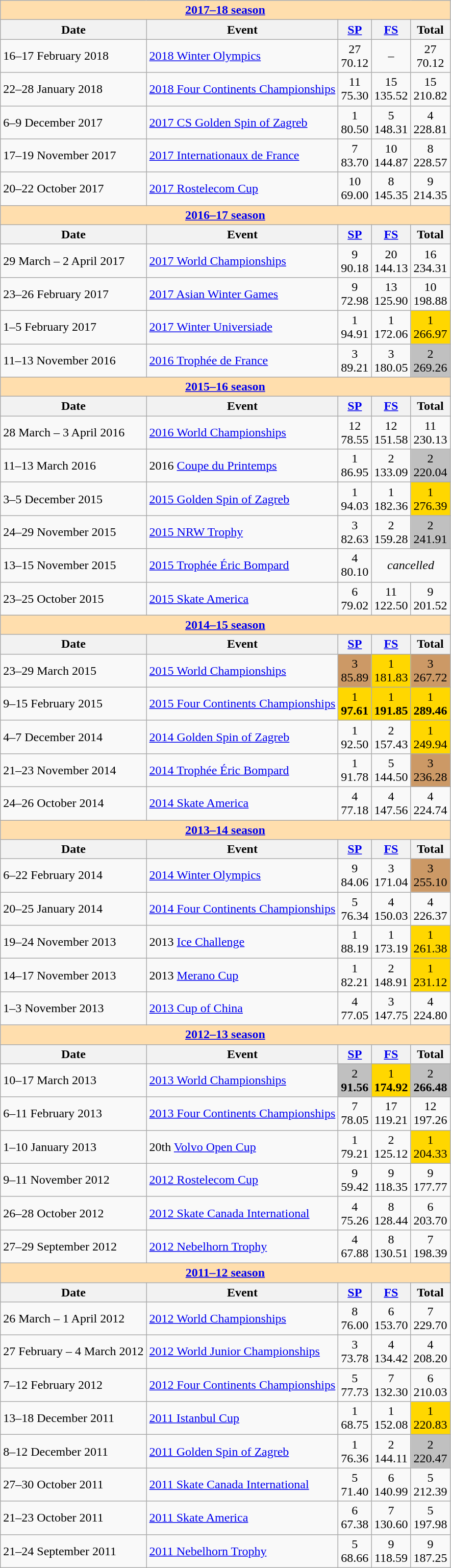<table class="wikitable">
<tr>
<td style="background-color: #ffdead; " colspan=5 align=center><a href='#'><strong>2017–18 season</strong></a></td>
</tr>
<tr>
<th>Date</th>
<th>Event</th>
<th><a href='#'>SP</a></th>
<th><a href='#'>FS</a></th>
<th>Total</th>
</tr>
<tr>
<td>16–17 February 2018</td>
<td><a href='#'>2018 Winter Olympics</a></td>
<td align=center>27<br>70.12</td>
<td align=center>–</td>
<td align=center>27<br>70.12</td>
</tr>
<tr>
<td>22–28 January 2018</td>
<td><a href='#'>2018 Four Continents Championships</a></td>
<td align=center>11<br>75.30</td>
<td align=center>15<br>135.52</td>
<td align=center>15<br>210.82</td>
</tr>
<tr>
<td>6–9 December 2017</td>
<td><a href='#'>2017 CS Golden Spin of Zagreb</a></td>
<td align=center>1<br>80.50</td>
<td align=center>5<br>148.31</td>
<td align=center>4<br>228.81</td>
</tr>
<tr>
<td>17–19 November 2017</td>
<td><a href='#'>2017 Internationaux de France</a></td>
<td align=center>7<br>83.70</td>
<td align=center>10<br>144.87</td>
<td align=center>8<br>228.57</td>
</tr>
<tr>
<td>20–22 October 2017</td>
<td><a href='#'>2017 Rostelecom Cup</a></td>
<td align=center>10<br>69.00</td>
<td align=center>8<br>145.35</td>
<td align=center>9<br>214.35</td>
</tr>
<tr>
<th style="background-color: #ffdead; " colspan=5 align=center><a href='#'>2016–17 season</a></th>
</tr>
<tr>
<th>Date</th>
<th>Event</th>
<th><a href='#'>SP</a></th>
<th><a href='#'>FS</a></th>
<th>Total</th>
</tr>
<tr>
<td>29 March – 2 April 2017</td>
<td><a href='#'>2017 World Championships</a></td>
<td align=center>9<br>90.18</td>
<td align=center>20<br>144.13</td>
<td align=center>16<br>234.31</td>
</tr>
<tr>
<td>23–26 February 2017</td>
<td><a href='#'>2017 Asian Winter Games</a></td>
<td align=center>9<br>72.98</td>
<td align=center>13<br>125.90</td>
<td align=center>10<br>198.88</td>
</tr>
<tr>
<td>1–5 February 2017</td>
<td><a href='#'>2017 Winter Universiade</a></td>
<td align=center>1<br>94.91</td>
<td align=center>1<br>172.06</td>
<td align=center bgcolor=gold>1<br>266.97</td>
</tr>
<tr>
<td>11–13 November 2016</td>
<td><a href='#'>2016 Trophée de France</a></td>
<td align=center>3<br>89.21</td>
<td align=center>3<br>180.05</td>
<td align=center bgcolor=silver>2<br>269.26</td>
</tr>
<tr>
<th style="background-color: #ffdead; " colspan=5 align=center><a href='#'>2015–16 season</a></th>
</tr>
<tr>
<th>Date</th>
<th>Event</th>
<th><a href='#'>SP</a></th>
<th><a href='#'>FS</a></th>
<th>Total</th>
</tr>
<tr>
<td>28 March – 3 April 2016</td>
<td><a href='#'>2016 World Championships</a></td>
<td align=center>12<br>78.55</td>
<td align=center>12<br>151.58</td>
<td align=center>11<br>230.13</td>
</tr>
<tr>
<td>11–13 March 2016</td>
<td>2016 <a href='#'>Coupe du Printemps</a></td>
<td align=center>1<br>86.95</td>
<td align=center>2<br>133.09</td>
<td align=center bgcolor=silver>2<br>220.04</td>
</tr>
<tr>
<td>3–5 December 2015</td>
<td><a href='#'>2015 Golden Spin of Zagreb</a></td>
<td align=center>1<br>94.03</td>
<td align=center>1<br>182.36</td>
<td align=center bgcolor=gold>1<br>276.39</td>
</tr>
<tr>
<td>24–29 November 2015</td>
<td><a href='#'>2015 NRW Trophy</a></td>
<td align=center>3<br>82.63</td>
<td align=center>2<br>159.28</td>
<td align=center bgcolor=silver>2<br>241.91</td>
</tr>
<tr>
<td>13–15 November 2015</td>
<td><a href='#'>2015 Trophée Éric Bompard</a></td>
<td align=center>4<br>80.10</td>
<td align=center colspan=2><em>cancelled</em></td>
</tr>
<tr>
<td>23–25 October 2015</td>
<td><a href='#'>2015 Skate America</a></td>
<td align=center>6<br>79.02</td>
<td align=center>11<br>122.50</td>
<td align=center>9<br>201.52</td>
</tr>
<tr>
<th style="background-color: #ffdead; " colspan=5 align=center><a href='#'>2014–15 season</a></th>
</tr>
<tr>
<th>Date</th>
<th>Event</th>
<th><a href='#'>SP</a></th>
<th><a href='#'>FS</a></th>
<th>Total</th>
</tr>
<tr>
<td>23–29 March 2015</td>
<td><a href='#'>2015 World Championships</a></td>
<td align=center bgcolor=cc9966>3<br>85.89</td>
<td align=center bgcolor=gold>1<br>181.83</td>
<td align=center bgcolor=cc9966>3<br>267.72</td>
</tr>
<tr>
<td>9–15 February 2015</td>
<td><a href='#'>2015 Four Continents Championships</a></td>
<td align=center bgcolor=gold>1<br><strong>97.61</strong></td>
<td align=center bgcolor=gold>1<br><strong>191.85</strong></td>
<td align=center bgcolor=gold>1<br><strong>289.46</strong></td>
</tr>
<tr>
<td>4–7 December 2014</td>
<td><a href='#'>2014 Golden Spin of Zagreb</a></td>
<td align=center>1<br>92.50</td>
<td align=center>2<br>157.43</td>
<td align=center bgcolor=gold>1<br>249.94</td>
</tr>
<tr>
<td>21–23 November 2014</td>
<td><a href='#'>2014 Trophée Éric Bompard</a></td>
<td align=center>1<br>91.78</td>
<td align=center>5<br>144.50</td>
<td align=center bgcolor=cc9966>3<br>236.28</td>
</tr>
<tr>
<td>24–26 October 2014</td>
<td><a href='#'>2014 Skate America</a></td>
<td align=center>4<br>77.18</td>
<td align=center>4<br>147.56</td>
<td align=center>4<br>224.74</td>
</tr>
<tr>
<th style="background-color: #ffdead; " colspan=5 align=center><a href='#'>2013–14 season</a></th>
</tr>
<tr>
<th>Date</th>
<th>Event</th>
<th><a href='#'>SP</a></th>
<th><a href='#'>FS</a></th>
<th>Total</th>
</tr>
<tr>
<td>6–22 February 2014</td>
<td><a href='#'>2014 Winter Olympics</a></td>
<td align=center>9<br>84.06</td>
<td align=center>3<br>171.04</td>
<td align=center bgcolor=cc9966>3<br>255.10</td>
</tr>
<tr>
<td>20–25 January 2014</td>
<td><a href='#'>2014 Four Continents Championships</a></td>
<td align=center>5<br>76.34</td>
<td align=center>4<br>150.03</td>
<td align=center>4<br>226.37</td>
</tr>
<tr>
<td>19–24 November 2013</td>
<td>2013 <a href='#'>Ice Challenge</a></td>
<td align=center>1<br>88.19</td>
<td align=center>1<br>173.19</td>
<td align=center bgcolor=gold>1<br>261.38</td>
</tr>
<tr>
<td>14–17 November 2013</td>
<td>2013 <a href='#'>Merano Cup</a></td>
<td align=center>1<br>82.21</td>
<td align=center>2<br>148.91</td>
<td align=center bgcolor=gold>1<br>231.12</td>
</tr>
<tr>
<td>1–3 November 2013</td>
<td><a href='#'>2013 Cup of China</a></td>
<td align=center>4<br>77.05</td>
<td align=center>3<br>147.75</td>
<td align=center>4<br>224.80</td>
</tr>
<tr>
<th style="background-color: #ffdead; " colspan=5 align=center><a href='#'>2012–13 season</a></th>
</tr>
<tr>
<th>Date</th>
<th>Event</th>
<th><a href='#'>SP</a></th>
<th><a href='#'>FS</a></th>
<th>Total</th>
</tr>
<tr>
<td>10–17 March 2013</td>
<td><a href='#'>2013 World Championships</a></td>
<td align=center bgcolor=silver>2<br><strong>91.56</strong></td>
<td align=center bgcolor=gold>1<br><strong>174.92</strong></td>
<td align=center bgcolor=silver>2<br><strong>266.48</strong></td>
</tr>
<tr>
<td>6–11 February 2013</td>
<td><a href='#'>2013 Four Continents Championships</a></td>
<td align=center>7<br>78.05</td>
<td align=center>17<br>119.21</td>
<td align=center>12<br>197.26</td>
</tr>
<tr>
<td>1–10 January 2013</td>
<td>20th <a href='#'>Volvo Open Cup</a></td>
<td align=center>1<br>79.21</td>
<td align=center>2<br>125.12</td>
<td align=center bgcolor=gold>1<br>204.33</td>
</tr>
<tr>
<td>9–11 November 2012</td>
<td><a href='#'>2012 Rostelecom Cup</a></td>
<td align=center>9<br>59.42</td>
<td align=center>9<br>118.35</td>
<td align=center>9<br>177.77</td>
</tr>
<tr>
<td>26–28 October 2012</td>
<td><a href='#'>2012 Skate Canada International</a></td>
<td align=center>4<br>75.26</td>
<td align=center>8<br>128.44</td>
<td align=center>6<br>203.70</td>
</tr>
<tr>
<td>27–29 September 2012</td>
<td><a href='#'>2012 Nebelhorn Trophy</a></td>
<td align=center>4<br>67.88</td>
<td align=center>8<br>130.51</td>
<td align=center>7<br>198.39</td>
</tr>
<tr>
<th style="background-color: #ffdead; "  colspan=5 align=center><a href='#'>2011–12 season</a></th>
</tr>
<tr>
<th>Date</th>
<th>Event</th>
<th><a href='#'>SP</a></th>
<th><a href='#'>FS</a></th>
<th>Total</th>
</tr>
<tr>
<td>26 March – 1 April 2012</td>
<td><a href='#'>2012 World Championships</a></td>
<td align=center>8<br>76.00</td>
<td align=center>6<br>153.70</td>
<td align=center>7<br>229.70</td>
</tr>
<tr>
<td>27 February – 4 March 2012</td>
<td><a href='#'>2012 World Junior Championships</a></td>
<td align=center>3<br>73.78</td>
<td align=center>4<br>134.42</td>
<td align=center>4<br>208.20</td>
</tr>
<tr>
<td>7–12 February 2012</td>
<td><a href='#'>2012 Four Continents Championships</a></td>
<td align=center>5<br>77.73</td>
<td align=center>7<br>132.30</td>
<td align=center>6<br>210.03</td>
</tr>
<tr>
<td>13–18 December 2011</td>
<td><a href='#'>2011 Istanbul Cup</a></td>
<td align=center>1<br>68.75</td>
<td align=center>1<br>152.08</td>
<td align=center bgcolor=gold>1<br>220.83</td>
</tr>
<tr>
<td>8–12 December 2011</td>
<td><a href='#'>2011 Golden Spin of Zagreb</a></td>
<td align=center>1<br>76.36</td>
<td align=center>2<br>144.11</td>
<td align=center bgcolor=silver>2<br>220.47</td>
</tr>
<tr>
<td>27–30 October 2011</td>
<td><a href='#'>2011 Skate Canada International</a></td>
<td align=center>5<br>71.40</td>
<td align=center>6<br>140.99</td>
<td align=center>5<br>212.39</td>
</tr>
<tr>
<td>21–23 October 2011</td>
<td><a href='#'>2011 Skate America</a></td>
<td align=center>6<br>67.38</td>
<td align=center>7<br>130.60</td>
<td align=center>5<br>197.98</td>
</tr>
<tr>
<td>21–24 September 2011</td>
<td><a href='#'>2011 Nebelhorn Trophy</a></td>
<td align=center>5<br>68.66</td>
<td align=center>9<br>118.59</td>
<td align=center>9<br>187.25</td>
</tr>
</table>
